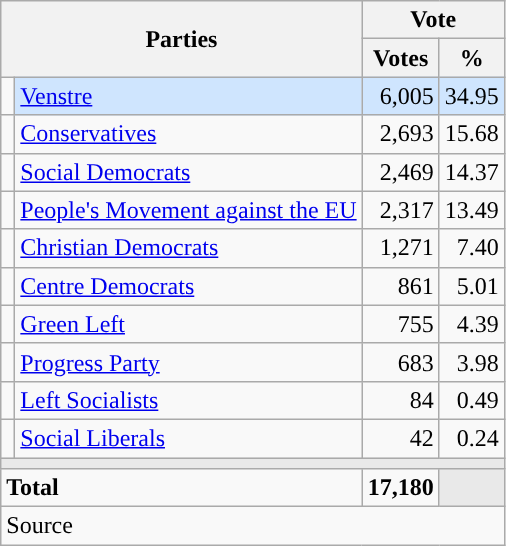<table class="wikitable" style="text-align:right;">
<tr>
<th style="text-align:centre;" rowspan="2" colspan="2" width="225">Parties</th>
<th colspan="3">Vote</th>
</tr>
<tr>
<th width="15">Votes</th>
<th width="15">%</th>
</tr>
<tr>
<td width="2" style="color:inherit;background:"></td>
<td bgcolor=#cfe5fe   align="left"><a href='#'>Venstre</a></td>
<td bgcolor=#cfe5fe>6,005</td>
<td bgcolor=#cfe5fe>34.95</td>
</tr>
<tr>
<td width="2" style="color:inherit;background:"></td>
<td align="left"><a href='#'>Conservatives</a></td>
<td>2,693</td>
<td>15.68</td>
</tr>
<tr>
<td width="2" style="color:inherit;background:"></td>
<td align="left"><a href='#'>Social Democrats</a></td>
<td>2,469</td>
<td>14.37</td>
</tr>
<tr>
<td width="2" style="color:inherit;background:"></td>
<td align="left"><a href='#'>People's Movement against the EU</a></td>
<td>2,317</td>
<td>13.49</td>
</tr>
<tr>
<td width="2" style="color:inherit;background:"></td>
<td align="left"><a href='#'>Christian Democrats</a></td>
<td>1,271</td>
<td>7.40</td>
</tr>
<tr>
<td width="2" style="color:inherit;background:"></td>
<td align="left"><a href='#'>Centre Democrats</a></td>
<td>861</td>
<td>5.01</td>
</tr>
<tr>
<td width="2" style="color:inherit;background:"></td>
<td align="left"><a href='#'>Green Left</a></td>
<td>755</td>
<td>4.39</td>
</tr>
<tr>
<td width="2" style="color:inherit;background:"></td>
<td align="left"><a href='#'>Progress Party</a></td>
<td>683</td>
<td>3.98</td>
</tr>
<tr>
<td width="2" style="color:inherit;background:"></td>
<td align="left"><a href='#'>Left Socialists</a></td>
<td>84</td>
<td>0.49</td>
</tr>
<tr>
<td width="2" style="color:inherit;background:"></td>
<td align="left"><a href='#'>Social Liberals</a></td>
<td>42</td>
<td>0.24</td>
</tr>
<tr>
<td colspan="7" bgcolor="#E9E9E9"></td>
</tr>
<tr>
<td align="left" colspan="2"><strong>Total</strong></td>
<td><strong>17,180</strong></td>
<td bgcolor="#E9E9E9" colspan="2"></td>
</tr>
<tr>
<td align="left" colspan="6">Source</td>
</tr>
</table>
